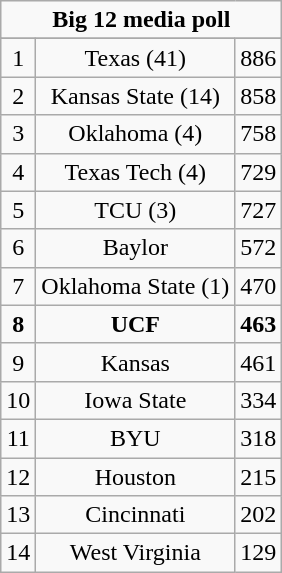<table class="wikitable" style="display: inline-table;">
<tr>
<td align="center" Colspan="3"><strong>Big 12 media poll</strong></td>
</tr>
<tr align="center">
</tr>
<tr align="center">
<td>1</td>
<td>Texas (41)</td>
<td>886</td>
</tr>
<tr align="center">
<td>2</td>
<td>Kansas State (14)</td>
<td>858</td>
</tr>
<tr align="center">
<td>3</td>
<td>Oklahoma (4)</td>
<td>758</td>
</tr>
<tr align="center">
<td>4</td>
<td>Texas Tech (4)</td>
<td>729</td>
</tr>
<tr align="center">
<td>5</td>
<td>TCU (3)</td>
<td>727</td>
</tr>
<tr align="center">
<td>6</td>
<td>Baylor</td>
<td>572</td>
</tr>
<tr align="center">
<td>7</td>
<td>Oklahoma State (1)</td>
<td>470</td>
</tr>
<tr align="center">
<td><strong>8</strong></td>
<td><strong>UCF</strong></td>
<td><strong>463</strong></td>
</tr>
<tr align="center">
<td>9</td>
<td>Kansas</td>
<td>461</td>
</tr>
<tr align="center">
<td>10</td>
<td>Iowa State</td>
<td>334</td>
</tr>
<tr align="center">
<td>11</td>
<td>BYU</td>
<td>318</td>
</tr>
<tr align="center">
<td>12</td>
<td>Houston</td>
<td>215</td>
</tr>
<tr align="center">
<td>13</td>
<td>Cincinnati</td>
<td>202</td>
</tr>
<tr align="center">
<td>14</td>
<td>West Virginia</td>
<td>129</td>
</tr>
</table>
